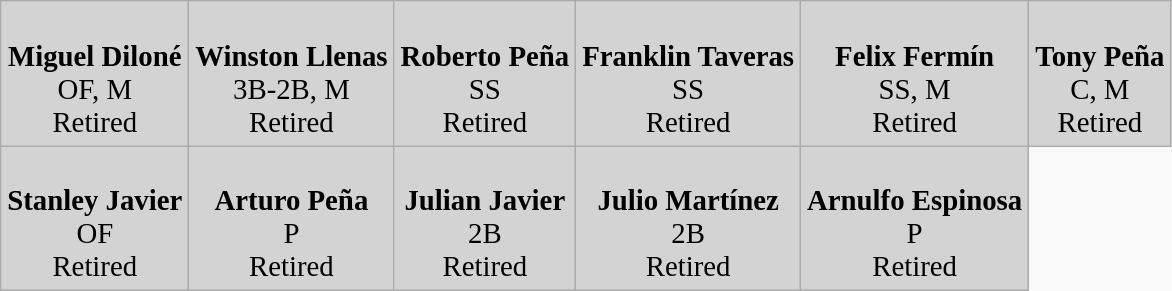<table class="wikitable" style="font-style:bold; font-size:120%; border:3px" cellpadding="3">
<tr align="center" bgcolor="lightgrey">
<td><br><strong>Miguel Diloné</strong><br>OF, M<br><span>Retired</span></td>
<td><br><strong>Winston Llenas</strong><br>3B-2B, M<br><span>Retired</span></td>
<td><br><strong>Roberto Peña</strong><br>SS<br><span>Retired</span></td>
<td><br><strong>Franklin Taveras</strong><br>SS<br><span>Retired</span></td>
<td><br><strong>Felix Fermín</strong><br>SS, M<br><span>Retired</span></td>
<td><br><strong>Tony Peña</strong><br>C, M<br><span>Retired</span></td>
</tr>
<tr align="center" bgcolor="lightgrey">
<td><br><strong>Stanley Javier</strong><br>OF<br><span>Retired</span></td>
<td><br><strong>Arturo Peña</strong><br>P<br><span>Retired</span></td>
<td><br><strong>Julian Javier</strong><br>2B<br><span>Retired</span></td>
<td><br><strong>Julio Martínez</strong><br>2B<br><span>Retired</span></td>
<td><br><strong>Arnulfo Espinosa</strong><br>P<br><span>Retired</span></td>
</tr>
<tr align="center" bgcolor="lightgrey">
</tr>
</table>
